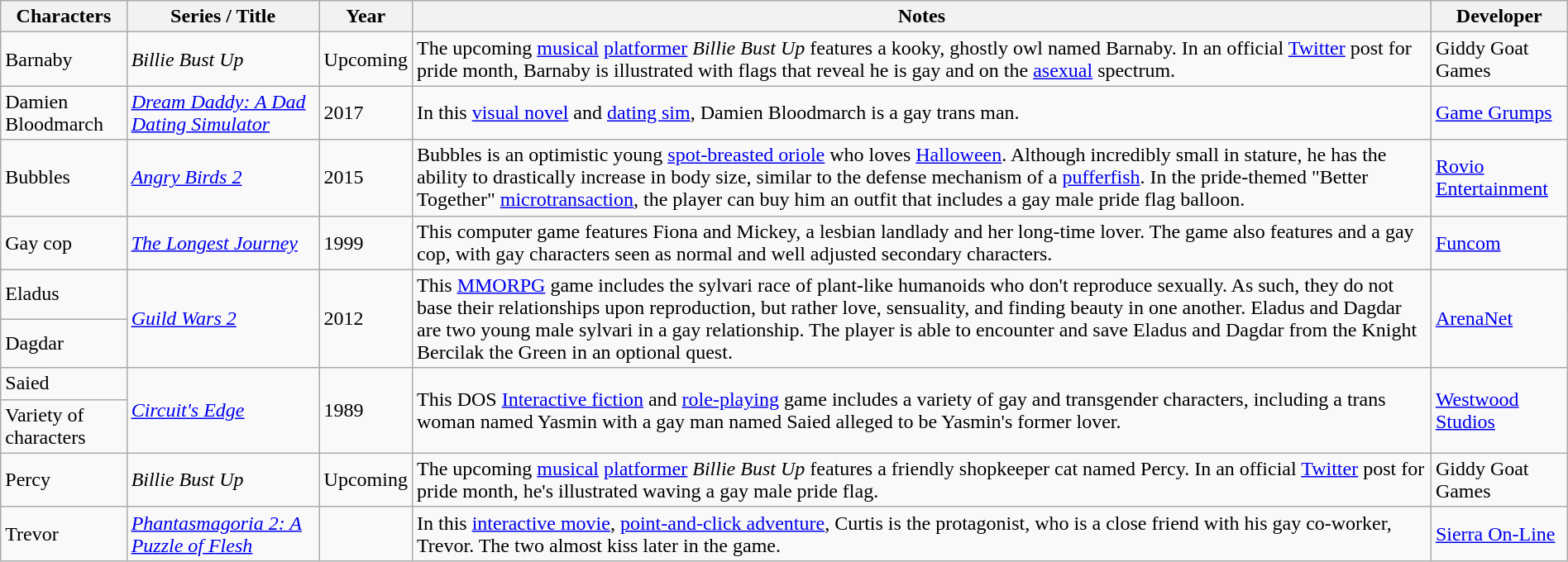<table class="wikitable sortable" style="width: 100%">
<tr>
<th>Characters</th>
<th>Series / Title</th>
<th>Year</th>
<th>Notes</th>
<th>Developer</th>
</tr>
<tr>
<td>Barnaby</td>
<td><em>Billie Bust Up</em></td>
<td>Upcoming</td>
<td>The upcoming <a href='#'> musical</a> <a href='#'>platformer</a> <em>Billie Bust Up</em> features a kooky, ghostly owl named Barnaby. In an official <a href='#'>Twitter</a> post for pride month, Barnaby is illustrated with flags that reveal he is gay and on the <a href='#'> asexual</a> spectrum. </td>
<td>Giddy Goat Games</td>
</tr>
<tr>
<td>Damien Bloodmarch</td>
<td><em><a href='#'>Dream Daddy: A Dad Dating Simulator</a></em></td>
<td>2017</td>
<td>In this <a href='#'>visual novel</a> and <a href='#'>dating sim</a>, Damien Bloodmarch is a gay trans man.</td>
<td><a href='#'>Game Grumps</a></td>
</tr>
<tr>
<td>Bubbles</td>
<td><em><a href='#'>Angry Birds 2</a></em></td>
<td>2015</td>
<td>Bubbles is an optimistic young <a href='#'>spot-breasted oriole</a> who loves <a href='#'>Halloween</a>. Although incredibly small in stature, he has the ability to drastically increase in body size, similar to the defense mechanism of a <a href='#'> pufferfish</a>. In the pride-themed "Better Together" <a href='#'>microtransaction</a>, the player can buy him an outfit that includes a gay male pride flag balloon.</td>
<td><a href='#'>Rovio Entertainment</a></td>
</tr>
<tr>
<td>Gay cop</td>
<td><em><a href='#'>The Longest Journey</a></em></td>
<td>1999</td>
<td>This computer game features Fiona and Mickey, a lesbian landlady and her long-time lover. The game also features and a gay cop, with gay characters seen as normal and well adjusted secondary characters.</td>
<td><a href='#'>Funcom</a></td>
</tr>
<tr>
<td>Eladus</td>
<td rowspan="2"><em><a href='#'>Guild Wars 2</a></em></td>
<td rowspan="2">2012</td>
<td rowspan="2">This <a href='#'>MMORPG</a> game includes the sylvari race of plant-like humanoids who don't reproduce sexually. As such, they do not base their relationships upon reproduction, but rather love, sensuality, and finding beauty in one another. Eladus and Dagdar are two young male sylvari in a gay relationship. The player is able to encounter and save Eladus and Dagdar from the Knight Bercilak the Green in an optional quest.</td>
<td rowspan="2"><a href='#'>ArenaNet</a></td>
</tr>
<tr>
<td>Dagdar</td>
</tr>
<tr>
<td>Saied</td>
<td rowspan="2"><em><a href='#'>Circuit's Edge</a></em></td>
<td rowspan="2">1989</td>
<td rowspan="2">This DOS <a href='#'>Interactive fiction</a> and <a href='#'>role-playing</a> game includes a variety of gay and transgender characters, including a trans woman named Yasmin with a gay man named Saied alleged to be Yasmin's former lover.</td>
<td rowspan="2"><a href='#'>Westwood Studios</a></td>
</tr>
<tr>
<td>Variety of characters</td>
</tr>
<tr>
<td>Percy</td>
<td><em>Billie Bust Up</em></td>
<td>Upcoming</td>
<td>The upcoming <a href='#'> musical</a> <a href='#'>platformer</a> <em>Billie Bust Up</em> features a friendly shopkeeper cat named Percy. In an official <a href='#'>Twitter</a> post for pride month, he's illustrated waving a gay male pride flag.</td>
<td>Giddy Goat Games</td>
</tr>
<tr>
<td>Trevor</td>
<td><em><a href='#'>Phantasmagoria 2: A Puzzle of Flesh</a></em></td>
<td></td>
<td>In this <a href='#'>interactive movie</a>, <a href='#'>point-and-click adventure</a>, Curtis is the protagonist, who is a close friend with his gay co-worker, Trevor. The two almost kiss later in the game.</td>
<td><a href='#'>Sierra On-Line</a></td>
</tr>
</table>
